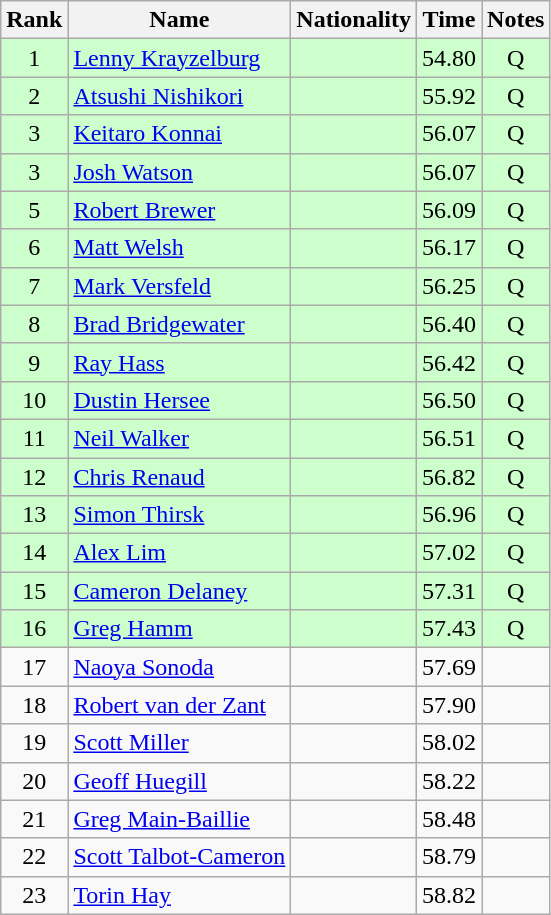<table class="wikitable sortable" style="text-align:center">
<tr>
<th>Rank</th>
<th>Name</th>
<th>Nationality</th>
<th>Time</th>
<th>Notes</th>
</tr>
<tr bgcolor=ccffcc>
<td>1</td>
<td align=left><a href='#'>Lenny Krayzelburg</a></td>
<td align=left></td>
<td>54.80</td>
<td>Q</td>
</tr>
<tr bgcolor=ccffcc>
<td>2</td>
<td align=left><a href='#'>Atsushi Nishikori</a></td>
<td align=left></td>
<td>55.92</td>
<td>Q</td>
</tr>
<tr bgcolor=ccffcc>
<td>3</td>
<td align=left><a href='#'>Keitaro Konnai</a></td>
<td align=left></td>
<td>56.07</td>
<td>Q</td>
</tr>
<tr bgcolor=ccffcc>
<td>3</td>
<td align=left><a href='#'>Josh Watson</a></td>
<td align=left></td>
<td>56.07</td>
<td>Q</td>
</tr>
<tr bgcolor=ccffcc>
<td>5</td>
<td align=left><a href='#'>Robert Brewer</a></td>
<td align=left></td>
<td>56.09</td>
<td>Q</td>
</tr>
<tr bgcolor=ccffcc>
<td>6</td>
<td align=left><a href='#'>Matt Welsh</a></td>
<td align=left></td>
<td>56.17</td>
<td>Q</td>
</tr>
<tr bgcolor=ccffcc>
<td>7</td>
<td align=left><a href='#'>Mark Versfeld</a></td>
<td align=left></td>
<td>56.25</td>
<td>Q</td>
</tr>
<tr bgcolor=ccffcc>
<td>8</td>
<td align=left><a href='#'>Brad Bridgewater</a></td>
<td align=left></td>
<td>56.40</td>
<td>Q</td>
</tr>
<tr bgcolor=ccffcc>
<td>9</td>
<td align=left><a href='#'>Ray Hass</a></td>
<td align=left></td>
<td>56.42</td>
<td>Q</td>
</tr>
<tr bgcolor=ccffcc>
<td>10</td>
<td align=left><a href='#'>Dustin Hersee</a></td>
<td align=left></td>
<td>56.50</td>
<td>Q</td>
</tr>
<tr bgcolor=ccffcc>
<td>11</td>
<td align=left><a href='#'>Neil Walker</a></td>
<td align=left></td>
<td>56.51</td>
<td>Q</td>
</tr>
<tr bgcolor=ccffcc>
<td>12</td>
<td align=left><a href='#'>Chris Renaud</a></td>
<td align=left></td>
<td>56.82</td>
<td>Q</td>
</tr>
<tr bgcolor=ccffcc>
<td>13</td>
<td align=left><a href='#'>Simon Thirsk</a></td>
<td align=left></td>
<td>56.96</td>
<td>Q</td>
</tr>
<tr bgcolor=ccffcc>
<td>14</td>
<td align=left><a href='#'>Alex Lim</a></td>
<td align=left></td>
<td>57.02</td>
<td>Q</td>
</tr>
<tr bgcolor=ccffcc>
<td>15</td>
<td align=left><a href='#'>Cameron Delaney</a></td>
<td align=left></td>
<td>57.31</td>
<td>Q</td>
</tr>
<tr bgcolor=ccffcc>
<td>16</td>
<td align=left><a href='#'>Greg Hamm</a></td>
<td align=left></td>
<td>57.43</td>
<td>Q</td>
</tr>
<tr>
<td>17</td>
<td align=left><a href='#'>Naoya Sonoda</a></td>
<td align=left></td>
<td>57.69</td>
<td></td>
</tr>
<tr>
<td>18</td>
<td align=left><a href='#'>Robert van der Zant</a></td>
<td align=left></td>
<td>57.90</td>
<td></td>
</tr>
<tr>
<td>19</td>
<td align=left><a href='#'>Scott Miller</a></td>
<td align=left></td>
<td>58.02</td>
<td></td>
</tr>
<tr>
<td>20</td>
<td align=left><a href='#'>Geoff Huegill</a></td>
<td align=left></td>
<td>58.22</td>
<td></td>
</tr>
<tr>
<td>21</td>
<td align=left><a href='#'>Greg Main-Baillie</a></td>
<td align=left></td>
<td>58.48</td>
<td></td>
</tr>
<tr>
<td>22</td>
<td align=left><a href='#'>Scott Talbot-Cameron</a></td>
<td align=left></td>
<td>58.79</td>
<td></td>
</tr>
<tr>
<td>23</td>
<td align=left><a href='#'>Torin Hay</a></td>
<td align=left></td>
<td>58.82</td>
<td></td>
</tr>
</table>
